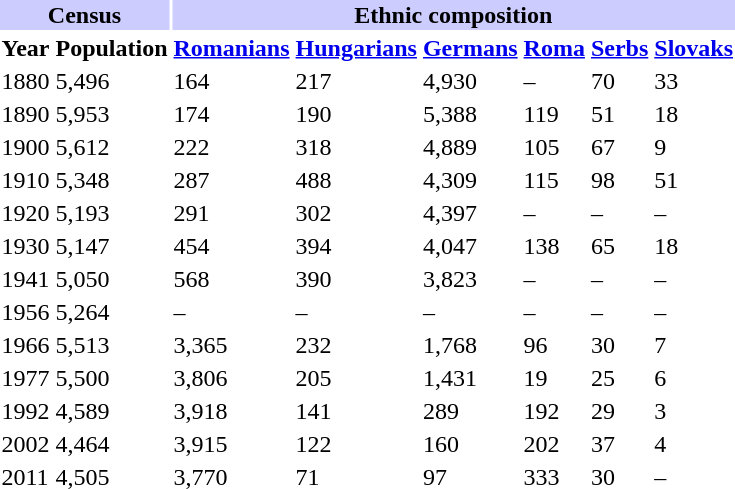<table class="toccolours">
<tr>
<th align="center" colspan="2" style="background:#ccccff;">Census</th>
<th align="center" colspan="6" style="background:#ccccff;">Ethnic composition</th>
</tr>
<tr>
<th>Year</th>
<th>Population</th>
<th><a href='#'>Romanians</a></th>
<th><a href='#'>Hungarians</a></th>
<th><a href='#'>Germans</a></th>
<th><a href='#'>Roma</a></th>
<th><a href='#'>Serbs</a></th>
<th><a href='#'>Slovaks</a></th>
</tr>
<tr>
<td>1880</td>
<td>5,496</td>
<td>164</td>
<td>217</td>
<td>4,930</td>
<td>–</td>
<td>70</td>
<td>33</td>
</tr>
<tr>
<td>1890</td>
<td>5,953</td>
<td>174</td>
<td>190</td>
<td>5,388</td>
<td>119</td>
<td>51</td>
<td>18</td>
</tr>
<tr>
<td>1900</td>
<td>5,612</td>
<td>222</td>
<td>318</td>
<td>4,889</td>
<td>105</td>
<td>67</td>
<td>9</td>
</tr>
<tr>
<td>1910</td>
<td>5,348</td>
<td>287</td>
<td>488</td>
<td>4,309</td>
<td>115</td>
<td>98</td>
<td>51</td>
</tr>
<tr>
<td>1920</td>
<td>5,193</td>
<td>291</td>
<td>302</td>
<td>4,397</td>
<td>–</td>
<td>–</td>
<td>–</td>
</tr>
<tr>
<td>1930</td>
<td>5,147</td>
<td>454</td>
<td>394</td>
<td>4,047</td>
<td>138</td>
<td>65</td>
<td>18</td>
</tr>
<tr>
<td>1941</td>
<td>5,050</td>
<td>568</td>
<td>390</td>
<td>3,823</td>
<td>–</td>
<td>–</td>
<td>–</td>
</tr>
<tr>
<td>1956</td>
<td>5,264</td>
<td>–</td>
<td>–</td>
<td>–</td>
<td>–</td>
<td>–</td>
<td>–</td>
</tr>
<tr>
<td>1966</td>
<td>5,513</td>
<td>3,365</td>
<td>232</td>
<td>1,768</td>
<td>96</td>
<td>30</td>
<td>7</td>
</tr>
<tr>
<td>1977</td>
<td>5,500</td>
<td>3,806</td>
<td>205</td>
<td>1,431</td>
<td>19</td>
<td>25</td>
<td>6</td>
</tr>
<tr>
<td>1992</td>
<td>4,589</td>
<td>3,918</td>
<td>141</td>
<td>289</td>
<td>192</td>
<td>29</td>
<td>3</td>
</tr>
<tr>
<td>2002</td>
<td>4,464</td>
<td>3,915</td>
<td>122</td>
<td>160</td>
<td>202</td>
<td>37</td>
<td>4</td>
</tr>
<tr>
<td>2011</td>
<td>4,505</td>
<td>3,770</td>
<td>71</td>
<td>97</td>
<td>333</td>
<td>30</td>
<td>–</td>
</tr>
</table>
